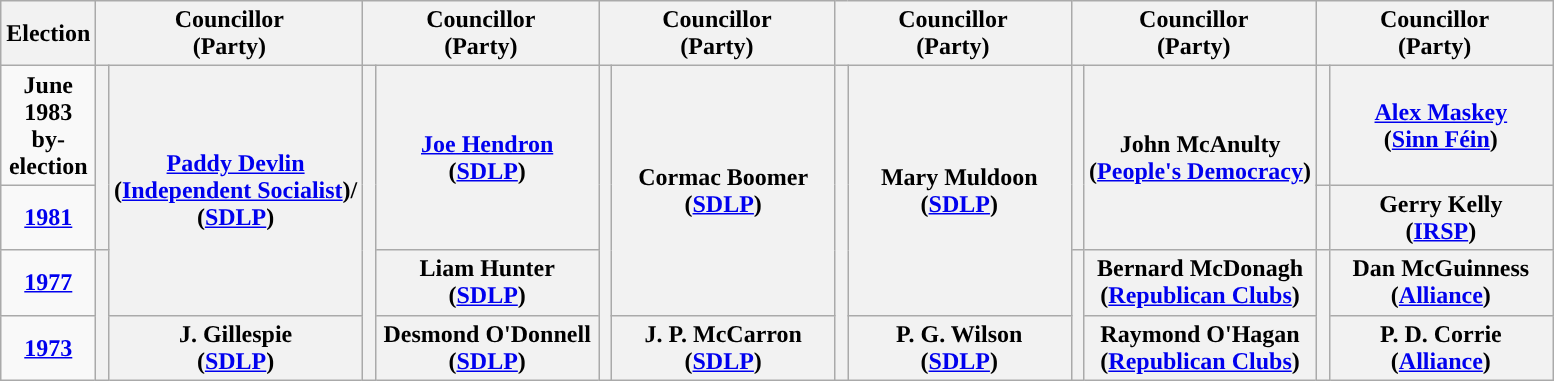<table class="wikitable" style="text-align:center">
<tr>
<th scope="col" width="50">Election</th>
<th scope="col" width="150" colspan = "2">Councillor<br> (Party)</th>
<th scope="col" width="150" colspan = "2">Councillor<br> (Party)</th>
<th scope="col" width="150" colspan = "2">Councillor<br> (Party)</th>
<th scope="col" width="150" colspan = "2">Councillor<br> (Party)</th>
<th scope="col" width="150" colspan = "2">Councillor<br> (Party)</th>
<th scope="col" width="150" colspan = "2">Councillor<br> (Party)</th>
</tr>
<tr>
<td><strong>June 1983 by-election</strong></td>
<th rowspan="2" width="1" style="background-color: "></th>
<th rowspan = "3"><a href='#'>Paddy Devlin</a> <br> (<a href='#'>Independent Socialist</a>)/ <br> (<a href='#'>SDLP</a>)</th>
<th rowspan="4" width="1" style="background-color: "></th>
<th rowspan = "2"><a href='#'>Joe Hendron</a> <br> (<a href='#'>SDLP</a>)</th>
<th rowspan="4" width="1" style="background-color: "></th>
<th rowspan = "3">Cormac Boomer <br> (<a href='#'>SDLP</a>)</th>
<th rowspan="4" width="1" style="background-color: "></th>
<th rowspan = "3">Mary Muldoon <br> (<a href='#'>SDLP</a>)</th>
<th rowspan="2" width="1" style="background-color: "></th>
<th rowspan = "2">John McAnulty <br> (<a href='#'>People's Democracy</a>)</th>
<th rowspan="1" width="1" style="background-color: "></th>
<th rowspan = "1"><a href='#'>Alex Maskey</a> <br>(<a href='#'>Sinn Féin</a>)</th>
</tr>
<tr>
<td><strong><a href='#'>1981</a></strong></td>
<th rowspan="1" width="1" style="background-color: "></th>
<th rowspan = "1">Gerry Kelly <br> (<a href='#'>IRSP</a>)</th>
</tr>
<tr>
<td><strong><a href='#'>1977</a></strong></td>
<th rowspan="2" width="1" style="background-color: "></th>
<th rowspan = "1">Liam Hunter <br> (<a href='#'>SDLP</a>)</th>
<th rowspan="2" width="1" style="background-color: "></th>
<th rowspan = "1">Bernard McDonagh <br> (<a href='#'>Republican Clubs</a>)</th>
<th rowspan="2" width="1" style="background-color: "></th>
<th rowspan = "1">Dan McGuinness <br> (<a href='#'>Alliance</a>)</th>
</tr>
<tr>
<td><strong><a href='#'>1973</a></strong></td>
<th rowspan = "1">J. Gillespie <br> (<a href='#'>SDLP</a>)</th>
<th rowspan = "1">Desmond O'Donnell <br> (<a href='#'>SDLP</a>)</th>
<th rowspan = "1">J. P. McCarron <br> (<a href='#'>SDLP</a>)</th>
<th rowspan = "1">P. G. Wilson <br> (<a href='#'>SDLP</a>)</th>
<th rowspan = "1">Raymond O'Hagan <br> (<a href='#'>Republican Clubs</a>)</th>
<th rowspan = "1">P. D. Corrie <br> (<a href='#'>Alliance</a>)</th>
</tr>
</table>
